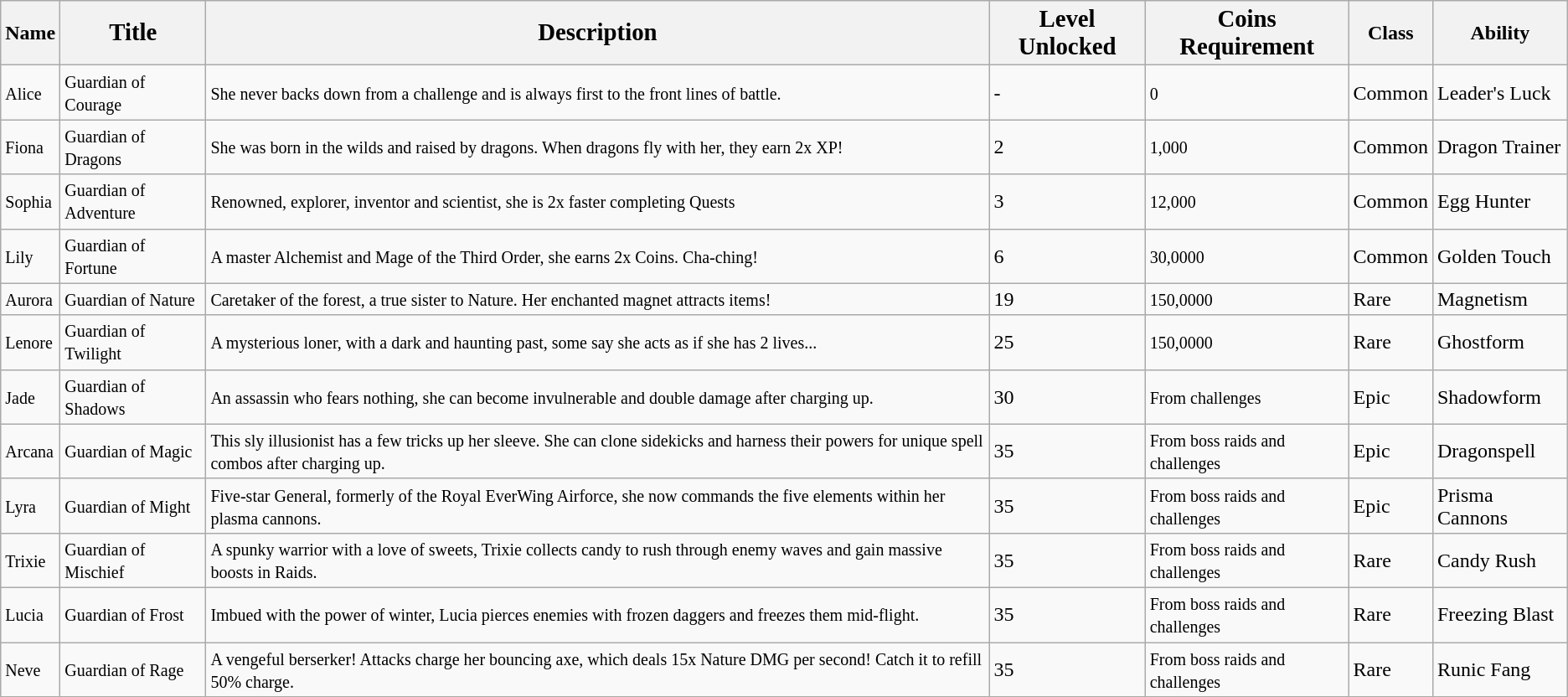<table class="wikitable">
<tr>
<th>Name</th>
<th><strong><big>Title</big></strong></th>
<th><strong><big>Description</big></strong></th>
<th><strong><big>Level Unlocked</big></strong></th>
<th><strong><big>Coins Requirement</big></strong></th>
<th>Class</th>
<th>Ability</th>
</tr>
<tr>
<td><small>Alice</small></td>
<td><small>Guardian of Courage</small></td>
<td><small>She never backs down from a challenge and is always first to the front lines of battle.</small></td>
<td>-</td>
<td><small>0</small></td>
<td>Common</td>
<td>Leader's Luck</td>
</tr>
<tr>
<td><small>Fiona</small></td>
<td><small>Guardian of Dragons</small></td>
<td><small>She was born in the wilds and raised by dragons. When dragons fly with her, they earn 2x XP!</small></td>
<td>2</td>
<td><small>1,000</small></td>
<td>Common</td>
<td>Dragon Trainer</td>
</tr>
<tr>
<td><small>Sophia</small></td>
<td><small>Guardian of Adventure</small></td>
<td><small>Renowned, explorer, inventor and scientist, she is 2x faster completing Quests</small></td>
<td>3</td>
<td><small>12,000</small></td>
<td>Common</td>
<td>Egg Hunter</td>
</tr>
<tr>
<td><small>Lily</small></td>
<td><small>Guardian of Fortune</small></td>
<td><small>A master Alchemist and Mage of the Third Order, she earns 2x Coins. Cha-ching!</small></td>
<td>6</td>
<td><small>30,0000</small></td>
<td>Common</td>
<td>Golden Touch</td>
</tr>
<tr>
<td><small>Aurora</small></td>
<td><small>Guardian of Nature</small></td>
<td><small>Caretaker of the forest, a true sister to Nature. Her enchanted magnet attracts items!</small></td>
<td>19</td>
<td><small>150,0000</small></td>
<td>Rare</td>
<td>Magnetism</td>
</tr>
<tr>
<td><small>Lenore</small></td>
<td><small>Guardian of Twilight</small></td>
<td><small>A mysterious loner, with a dark and haunting past, some say she acts as if she has 2 lives...</small></td>
<td>25</td>
<td><small>150,0000</small></td>
<td>Rare</td>
<td>Ghostform</td>
</tr>
<tr>
<td><small>Jade</small></td>
<td><small>Guardian of Shadows</small></td>
<td><small>An assassin who fears nothing, she can become invulnerable and double damage after charging up.</small></td>
<td>30</td>
<td><small>From challenges</small></td>
<td>Epic</td>
<td>Shadowform</td>
</tr>
<tr>
<td><small>Arcana</small></td>
<td><small>Guardian of Magic</small></td>
<td><small>This sly illusionist has a few tricks up her sleeve. She can clone sidekicks and harness their powers for unique spell combos after charging up.</small></td>
<td>35</td>
<td><small>From boss raids and challenges</small></td>
<td>Epic</td>
<td>Dragonspell</td>
</tr>
<tr>
<td><small>Lyra</small></td>
<td><small>Guardian of Might</small></td>
<td><small>Five-star General, formerly of the Royal EverWing Airforce, she now commands the five elements within her plasma cannons.</small></td>
<td>35</td>
<td><small>From boss raids and challenges</small></td>
<td>Epic</td>
<td>Prisma Cannons</td>
</tr>
<tr>
<td><small>Trixie</small></td>
<td><small>Guardian of Mischief</small></td>
<td><small>A spunky warrior with a love of sweets, Trixie collects candy to rush through enemy waves and gain massive boosts in Raids.</small></td>
<td>35</td>
<td><small>From boss raids and challenges</small></td>
<td>Rare</td>
<td>Candy Rush</td>
</tr>
<tr>
<td><small>Lucia</small></td>
<td><small>Guardian of Frost</small></td>
<td><small>Imbued with the power of winter, Lucia pierces enemies with frozen daggers and freezes them mid-flight.</small></td>
<td>35</td>
<td><small>From boss raids and challenges</small></td>
<td>Rare</td>
<td>Freezing Blast</td>
</tr>
<tr>
<td><small>Neve</small></td>
<td><small>Guardian of Rage</small></td>
<td><small>A vengeful berserker! Attacks charge her bouncing axe, which deals 15x Nature DMG per second! Catch it to refill 50% charge.</small></td>
<td>35</td>
<td><small>From boss raids and challenges</small></td>
<td>Rare</td>
<td>Runic Fang</td>
</tr>
<tr>
</tr>
</table>
